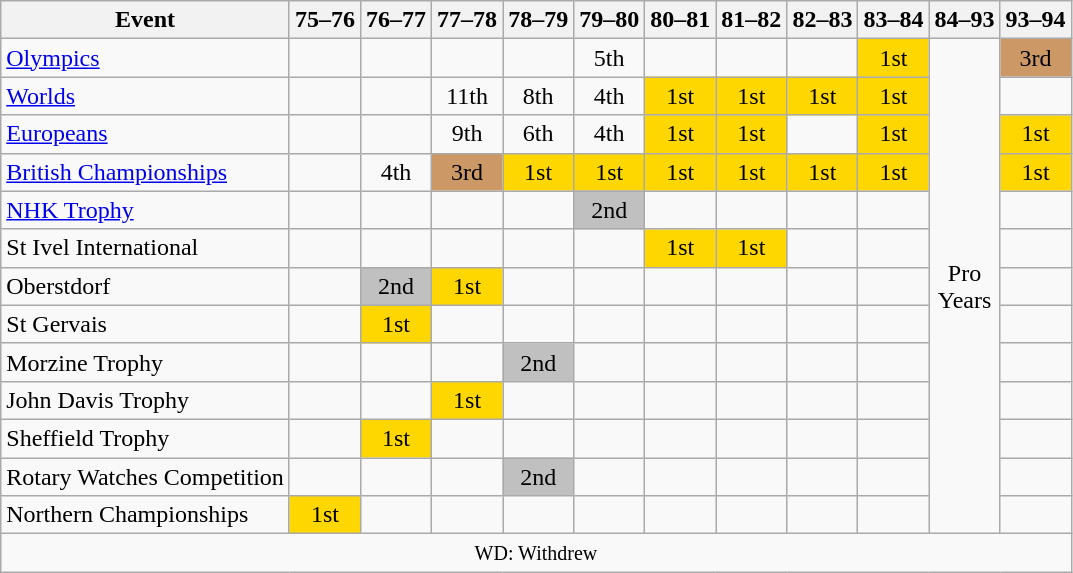<table class="wikitable" style="text-align: center;">
<tr>
<th>Event</th>
<th>75–76</th>
<th>76–77</th>
<th>77–78</th>
<th>78–79</th>
<th>79–80</th>
<th>80–81</th>
<th>81–82</th>
<th>82–83</th>
<th>83–84</th>
<th>84–93</th>
<th>93–94</th>
</tr>
<tr>
<td style = "text-align: left;"><a href='#'>Olympics</a></td>
<td></td>
<td></td>
<td></td>
<td></td>
<td>5th</td>
<td></td>
<td></td>
<td></td>
<td style="background:gold;">1st</td>
<td rowspan="13">Pro<br>Years</td>
<td style="background:#c96;">3rd</td>
</tr>
<tr>
<td style = "text-align: left;"><a href='#'>Worlds</a></td>
<td></td>
<td></td>
<td>11th</td>
<td>8th</td>
<td>4th</td>
<td style="background:gold;">1st</td>
<td style="background:gold;">1st</td>
<td style="background:gold;">1st</td>
<td style="background:gold;">1st</td>
<td></td>
</tr>
<tr>
<td style = "text-align: left;"><a href='#'>Europeans</a></td>
<td></td>
<td></td>
<td>9th</td>
<td>6th</td>
<td>4th</td>
<td style="background:gold;">1st</td>
<td style="background:gold;">1st</td>
<td align="center"></td>
<td style="background:gold;">1st</td>
<td style="background:gold;">1st</td>
</tr>
<tr>
<td style = "text-align: left;"><a href='#'>British Championships</a></td>
<td></td>
<td>4th</td>
<td style="background:#c96;">3rd</td>
<td style="background:gold;">1st</td>
<td style="background:gold;">1st</td>
<td style="background:gold;">1st</td>
<td style="background:gold;">1st</td>
<td style="background:gold;">1st</td>
<td style="background:gold;">1st</td>
<td style="background:gold;">1st</td>
</tr>
<tr>
<td style = "text-align: left;"><a href='#'>NHK Trophy</a></td>
<td></td>
<td></td>
<td></td>
<td></td>
<td style="background:silver;">2nd</td>
<td></td>
<td></td>
<td></td>
<td></td>
<td></td>
</tr>
<tr>
<td style = "text-align: left;">St Ivel International</td>
<td></td>
<td></td>
<td></td>
<td></td>
<td></td>
<td style="background:gold;">1st</td>
<td style="background:gold;">1st</td>
<td></td>
<td></td>
<td></td>
</tr>
<tr>
<td style = "text-align: left;">Oberstdorf</td>
<td></td>
<td style="background:silver;">2nd</td>
<td style="background:gold;">1st</td>
<td></td>
<td></td>
<td></td>
<td></td>
<td></td>
<td></td>
<td></td>
</tr>
<tr>
<td style = "text-align: left;">St Gervais</td>
<td></td>
<td style="background:gold;">1st</td>
<td></td>
<td></td>
<td></td>
<td></td>
<td></td>
<td></td>
<td></td>
<td></td>
</tr>
<tr>
<td style = "text-align: left;">Morzine Trophy</td>
<td></td>
<td></td>
<td></td>
<td style="background:silver;">2nd</td>
<td></td>
<td></td>
<td></td>
<td></td>
<td></td>
<td></td>
</tr>
<tr>
<td style = "text-align: left;">John Davis Trophy</td>
<td></td>
<td></td>
<td style="background:gold;">1st</td>
<td></td>
<td></td>
<td></td>
<td></td>
<td></td>
<td></td>
<td></td>
</tr>
<tr>
<td style = "text-align: left;">Sheffield Trophy</td>
<td></td>
<td style="background:gold;">1st</td>
<td></td>
<td></td>
<td></td>
<td></td>
<td></td>
<td></td>
<td></td>
<td></td>
</tr>
<tr>
<td style = "text-align: left;">Rotary Watches Competition</td>
<td></td>
<td></td>
<td></td>
<td style="background:silver;">2nd</td>
<td></td>
<td></td>
<td></td>
<td></td>
<td></td>
<td></td>
</tr>
<tr>
<td style = "text-align: left;">Northern Championships</td>
<td style="background:gold;">1st</td>
<td></td>
<td></td>
<td></td>
<td></td>
<td></td>
<td></td>
<td></td>
<td></td>
<td></td>
</tr>
<tr>
<td colspan="12" align="center"><small>WD: Withdrew</small></td>
</tr>
</table>
